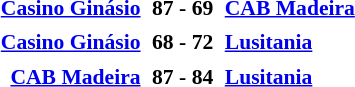<table cellpadding=2 style=font-size:90% align=center>
<tr>
<td width=40% align=right><strong><a href='#'>Casino Ginásio</a></strong></td>
<td align=center><strong>87 - 69</strong></td>
<td><strong><a href='#'>CAB Madeira</a></strong></td>
</tr>
<tr>
<td width=40% align=right><strong><a href='#'>Casino Ginásio</a></strong></td>
<td align=center><strong>68 - 72 </strong></td>
<td><strong><a href='#'>Lusitania</a></strong></td>
</tr>
<tr>
<td width=40% align=right><strong><a href='#'>CAB Madeira</a></strong></td>
<td align=center><strong>87 - 84 </strong></td>
<td><strong><a href='#'>Lusitania</a></strong></td>
</tr>
</table>
